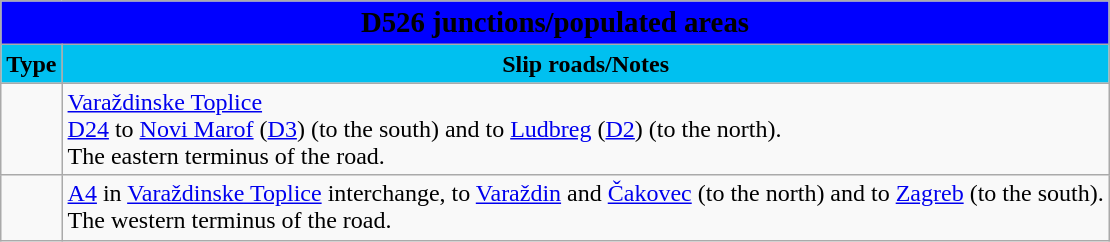<table class="wikitable">
<tr>
<td colspan=2 bgcolor=blue align=center style=margin-top:15><span><big><strong>D526 junctions/populated areas</strong></big></span></td>
</tr>
<tr>
<td align=center bgcolor=00c0f0><strong>Type</strong></td>
<td align=center bgcolor=00c0f0><strong>Slip roads/Notes</strong></td>
</tr>
<tr>
<td></td>
<td><a href='#'>Varaždinske Toplice</a><br> <a href='#'>D24</a> to <a href='#'>Novi Marof</a> (<a href='#'>D3</a>) (to the south) and to <a href='#'>Ludbreg</a> (<a href='#'>D2</a>) (to the north).<br>The eastern terminus of the road.</td>
</tr>
<tr>
<td></td>
<td> <a href='#'>A4</a> in <a href='#'>Varaždinske Toplice</a> interchange, to <a href='#'>Varaždin</a> and <a href='#'>Čakovec</a> (to the north) and to <a href='#'>Zagreb</a> (to the south).<br>The western terminus of the road.</td>
</tr>
</table>
